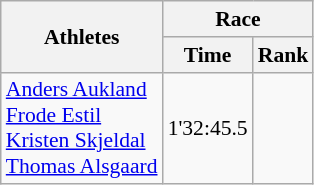<table class="wikitable" border="1" style="font-size:90%">
<tr>
<th rowspan=2>Athletes</th>
<th colspan=2>Race</th>
</tr>
<tr>
<th>Time</th>
<th>Rank</th>
</tr>
<tr>
<td><a href='#'>Anders Aukland</a><br><a href='#'>Frode Estil</a><br><a href='#'>Kristen Skjeldal</a><br><a href='#'>Thomas Alsgaard</a></td>
<td align=center>1'32:45.5</td>
<td align=center></td>
</tr>
</table>
